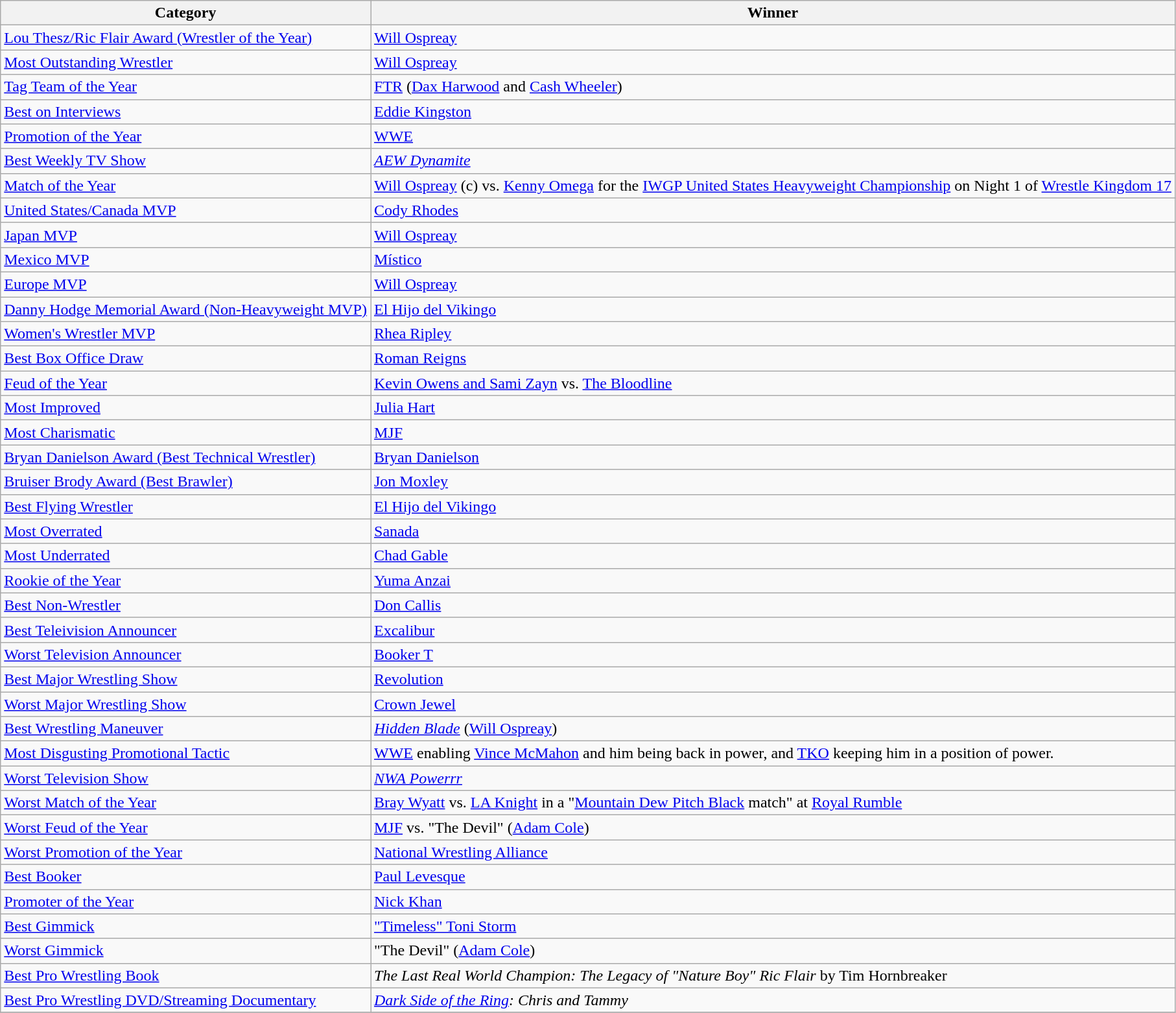<table class="wikitable">
<tr>
<th>Category</th>
<th>Winner</th>
</tr>
<tr>
<td><a href='#'>Lou Thesz/Ric Flair Award (Wrestler of the Year)</a></td>
<td><a href='#'>Will Ospreay</a></td>
</tr>
<tr>
<td><a href='#'>Most Outstanding Wrestler</a></td>
<td><a href='#'>Will Ospreay</a></td>
</tr>
<tr>
<td><a href='#'>Tag Team of the Year</a></td>
<td><a href='#'>FTR</a> (<a href='#'>Dax Harwood</a> and <a href='#'>Cash Wheeler</a>)</td>
</tr>
<tr>
<td><a href='#'>Best on Interviews</a></td>
<td><a href='#'>Eddie Kingston</a></td>
</tr>
<tr>
<td><a href='#'>Promotion of the Year</a></td>
<td><a href='#'>WWE</a></td>
</tr>
<tr>
<td><a href='#'>Best Weekly TV Show</a></td>
<td><em><a href='#'>AEW Dynamite</a></em></td>
</tr>
<tr>
<td><a href='#'>Match of the Year</a></td>
<td><a href='#'>Will Ospreay</a> (c) vs. <a href='#'>Kenny Omega</a> for the <a href='#'>IWGP United States Heavyweight Championship</a> on Night 1 of <a href='#'>Wrestle Kingdom 17</a></td>
</tr>
<tr>
<td><a href='#'>United States/Canada MVP</a></td>
<td><a href='#'>Cody Rhodes</a></td>
</tr>
<tr>
<td><a href='#'>Japan MVP</a></td>
<td><a href='#'>Will Ospreay</a></td>
</tr>
<tr>
<td><a href='#'>Mexico MVP</a></td>
<td><a href='#'>Místico</a></td>
</tr>
<tr>
<td><a href='#'>Europe MVP</a></td>
<td><a href='#'>Will Ospreay</a></td>
</tr>
<tr>
<td><a href='#'>Danny Hodge Memorial Award (Non-Heavyweight MVP)</a></td>
<td><a href='#'>El Hijo del Vikingo</a></td>
</tr>
<tr>
<td><a href='#'>Women's Wrestler MVP</a></td>
<td><a href='#'>Rhea Ripley</a></td>
</tr>
<tr>
<td><a href='#'>Best Box Office Draw</a></td>
<td><a href='#'>Roman Reigns</a></td>
</tr>
<tr>
<td><a href='#'>Feud of the Year</a></td>
<td><a href='#'>Kevin Owens and Sami Zayn</a> vs. <a href='#'>The Bloodline</a></td>
</tr>
<tr>
<td><a href='#'>Most Improved</a></td>
<td><a href='#'>Julia Hart</a></td>
</tr>
<tr>
<td><a href='#'>Most Charismatic</a></td>
<td><a href='#'>MJF</a></td>
</tr>
<tr>
<td><a href='#'>Bryan Danielson Award (Best Technical Wrestler)</a></td>
<td><a href='#'>Bryan Danielson</a></td>
</tr>
<tr>
<td><a href='#'>Bruiser Brody Award (Best Brawler)</a></td>
<td><a href='#'>Jon Moxley</a></td>
</tr>
<tr>
<td><a href='#'>Best Flying Wrestler</a></td>
<td><a href='#'>El Hijo del Vikingo</a></td>
</tr>
<tr>
<td><a href='#'>Most Overrated</a></td>
<td><a href='#'>Sanada</a></td>
</tr>
<tr>
<td><a href='#'>Most Underrated</a></td>
<td><a href='#'>Chad Gable</a></td>
</tr>
<tr>
<td><a href='#'>Rookie of the Year</a></td>
<td><a href='#'>Yuma Anzai</a></td>
</tr>
<tr>
<td><a href='#'>Best Non-Wrestler</a></td>
<td><a href='#'>Don Callis</a></td>
</tr>
<tr>
<td><a href='#'>Best Teleivision Announcer</a></td>
<td><a href='#'>Excalibur</a></td>
</tr>
<tr>
<td><a href='#'>Worst Television Announcer</a></td>
<td><a href='#'>Booker T</a></td>
</tr>
<tr>
<td><a href='#'>Best Major Wrestling Show</a></td>
<td><a href='#'>Revolution</a></td>
</tr>
<tr>
<td><a href='#'>Worst Major Wrestling Show</a></td>
<td><a href='#'>Crown Jewel</a></td>
</tr>
<tr>
<td><a href='#'>Best Wrestling Maneuver</a></td>
<td><a href='#'><em>Hidden Blade</em></a> (<a href='#'>Will Ospreay</a>)</td>
</tr>
<tr>
<td><a href='#'>Most Disgusting Promotional Tactic</a></td>
<td><a href='#'>WWE</a> enabling <a href='#'>Vince McMahon</a> and him being back in power, and <a href='#'>TKO</a> keeping him in a position of power.</td>
</tr>
<tr>
<td><a href='#'>Worst Television Show</a></td>
<td><em><a href='#'>NWA Powerrr</a></em></td>
</tr>
<tr>
<td><a href='#'>Worst Match of the Year</a></td>
<td><a href='#'>Bray Wyatt</a> vs. <a href='#'>LA Knight</a> in a "<a href='#'>Mountain Dew Pitch Black</a> match" at <a href='#'>Royal Rumble</a></td>
</tr>
<tr>
<td><a href='#'>Worst Feud of the Year</a></td>
<td><a href='#'>MJF</a> vs. "The Devil" (<a href='#'>Adam Cole</a>)</td>
</tr>
<tr>
<td><a href='#'>Worst Promotion of the Year</a></td>
<td><a href='#'>National Wrestling Alliance</a></td>
</tr>
<tr>
<td><a href='#'>Best Booker</a></td>
<td><a href='#'>Paul Levesque</a></td>
</tr>
<tr>
<td><a href='#'>Promoter of the Year</a></td>
<td><a href='#'>Nick Khan</a></td>
</tr>
<tr>
<td><a href='#'>Best Gimmick</a></td>
<td><a href='#'>"Timeless" Toni Storm</a></td>
</tr>
<tr>
<td><a href='#'>Worst Gimmick</a></td>
<td>"The Devil" (<a href='#'>Adam Cole</a>)</td>
</tr>
<tr>
<td><a href='#'>Best Pro Wrestling Book</a></td>
<td><em>The Last Real World Champion: The Legacy of "Nature Boy" Ric Flair</em> by Tim Hornbreaker</td>
</tr>
<tr>
<td><a href='#'>Best Pro Wrestling DVD/Streaming Documentary</a></td>
<td><em><a href='#'>Dark Side of the Ring</a>: Chris and Tammy</em></td>
</tr>
<tr>
</tr>
</table>
